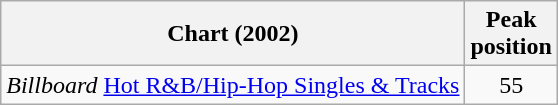<table class="wikitable">
<tr>
<th>Chart (2002)</th>
<th>Peak<br>position</th>
</tr>
<tr>
<td><em>Billboard</em> <a href='#'>Hot R&B/Hip-Hop Singles & Tracks</a></td>
<td align="center">55</td>
</tr>
</table>
